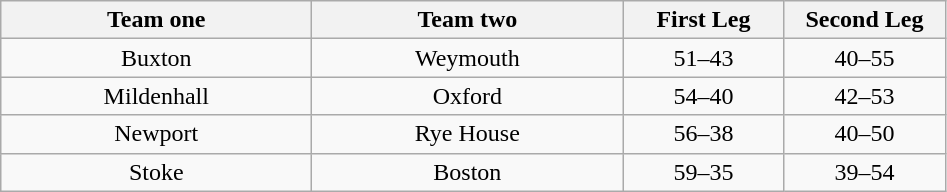<table class="wikitable" style="text-align: center">
<tr>
<th width=200>Team one</th>
<th width=200>Team two</th>
<th width=100>First Leg</th>
<th width=100>Second Leg</th>
</tr>
<tr>
<td>Buxton</td>
<td>Weymouth</td>
<td>51–43</td>
<td>40–55</td>
</tr>
<tr>
<td>Mildenhall</td>
<td>Oxford</td>
<td>54–40</td>
<td>42–53</td>
</tr>
<tr>
<td>Newport</td>
<td>Rye House</td>
<td>56–38</td>
<td>40–50</td>
</tr>
<tr>
<td>Stoke</td>
<td>Boston</td>
<td>59–35</td>
<td>39–54</td>
</tr>
</table>
